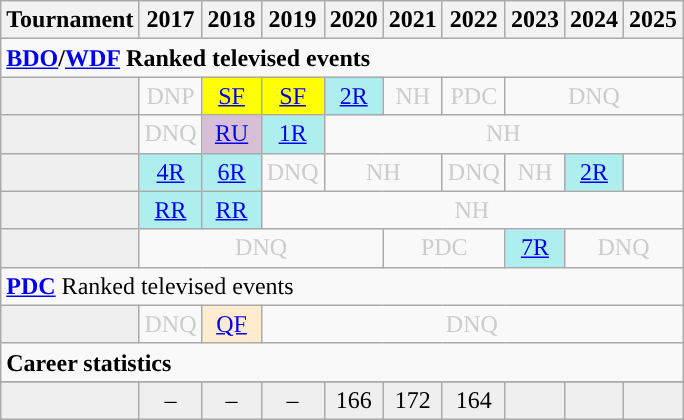<table class="wikitable" style="width:20%; margin:0">
<tr>
<th>Tournament</th>
<th>2017</th>
<th>2018</th>
<th>2019</th>
<th>2020</th>
<th>2021</th>
<th>2022</th>
<th>2023</th>
<th>2024</th>
<th>2025</th>
</tr>
<tr>
<td colspan="10" style="text-align:left"><strong><a href='#'>BDO</a>/<a href='#'>WDF</a> Ranked televised events</strong></td>
</tr>
<tr>
<td style="background:#efefef;"></td>
<td style="text-align:center; color:#ccc;">DNP</td>
<td style="text-align:center; background:yellow;"><a href='#'>SF</a></td>
<td style="text-align:center; background:yellow;"><a href='#'>SF</a></td>
<td style="text-align:center; background:#afeeee;"><a href='#'>2R</a></td>
<td style="text-align:center; color:#ccc;">NH</td>
<td style="text-align:center; color:#ccc;">PDC</td>
<td colspan="3" style="text-align:center; color:#ccc;">DNQ</td>
</tr>
<tr>
<td style="background:#efefef;"></td>
<td style="text-align:center; color:#ccc;">DNQ</td>
<td style="text-align:center; background:thistle;"><a href='#'>RU</a></td>
<td style="text-align:center; background:#afeeee;"><a href='#'>1R</a></td>
<td colspan="6" style="text-align:center; color:#ccc;">NH</td>
</tr>
<tr>
<td style="background:#efefef;"></td>
<td style="text-align:center; background:#afeeee;"><a href='#'>4R</a></td>
<td style="text-align:center; background:#afeeee;"><a href='#'>6R</a></td>
<td style="text-align:center; color:#ccc;">DNQ</td>
<td colspan="2" style="text-align:center; color:#ccc;">NH</td>
<td style="text-align:center; color:#ccc;">DNQ</td>
<td style="text-align:center; color:#ccc;">NH</td>
<td style="text-align:center; background:#afeeee;"><a href='#'>2R</a></td>
<td></td>
</tr>
<tr>
<td style="background:#efefef;"></td>
<td style="text-align:center; background:#afeeee;"><a href='#'>RR</a></td>
<td style="text-align:center; background:#afeeee;"><a href='#'>RR</a></td>
<td colspan="7" style="text-align:center; color:#ccc;">NH</td>
</tr>
<tr>
<td style="background:#efefef;"></td>
<td colspan="4" style="text-align:center; color:#ccc;">DNQ</td>
<td colspan="2" style="text-align:center; color:#ccc;">PDC</td>
<td style="text-align:center; background:#afeeee;"><a href='#'>7R</a></td>
<td colspan="6" style="text-align:center; color:#ccc;">DNQ</td>
</tr>
<tr>
<td colspan="10" style="text-align:left"><strong><a href='#'>PDC</a> </strong>Ranked televised events</td>
</tr>
<tr>
<td style="background:#efefef;"></td>
<td style="text-align:center; color:#ccc;">DNQ</td>
<td style="text-align:center; background:#ffebcd;"><a href='#'>QF</a></td>
<td colspan="7" style="text-align:center; color:#ccc;">DNQ</td>
</tr>
<tr>
<td colspan="10" style="text-align:left"><strong>Career statistics</strong></td>
</tr>
<tr>
</tr>
<tr style="background:#efefef">
<td style="text-align:left"></td>
<td style="text-align:center;">–</td>
<td style="text-align:center;">–</td>
<td style="text-align:center;">–</td>
<td style="text-align:center;">166</td>
<td style="text-align:center;">172</td>
<td style="text-align:center;">164</td>
<td style="text-align:center;"></td>
<td style="text-align:center;"></td>
<td style="text-align:center;"></td>
</tr>
</table>
